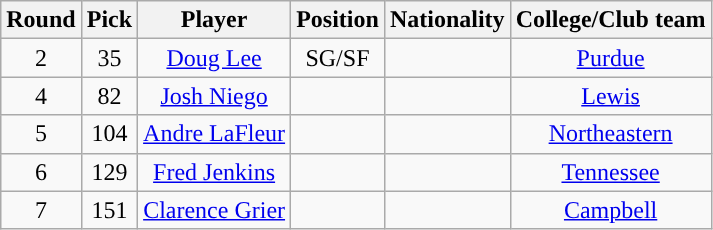<table class="wikitable sortable sortable">
<tr>
<th>Round</th>
<th>Pick</th>
<th>Player</th>
<th>Position</th>
<th>Nationality</th>
<th>College/Club team</th>
</tr>
<tr style="text-align: center">
<td>2</td>
<td>35</td>
<td><a href='#'>Doug Lee</a></td>
<td>SG/SF</td>
<td></td>
<td><a href='#'>Purdue</a></td>
</tr>
<tr style="text-align: center">
<td>4</td>
<td>82</td>
<td><a href='#'>Josh Niego</a></td>
<td></td>
<td></td>
<td><a href='#'>Lewis</a></td>
</tr>
<tr style="text-align: center">
<td>5</td>
<td>104</td>
<td><a href='#'>Andre LaFleur</a></td>
<td></td>
<td></td>
<td><a href='#'>Northeastern</a></td>
</tr>
<tr style="text-align: center">
<td>6</td>
<td>129</td>
<td><a href='#'>Fred Jenkins</a></td>
<td></td>
<td></td>
<td><a href='#'>Tennessee</a></td>
</tr>
<tr style="text-align: center">
<td>7</td>
<td>151</td>
<td><a href='#'>Clarence Grier</a></td>
<td></td>
<td></td>
<td><a href='#'>Campbell</a></td>
</tr>
</table>
